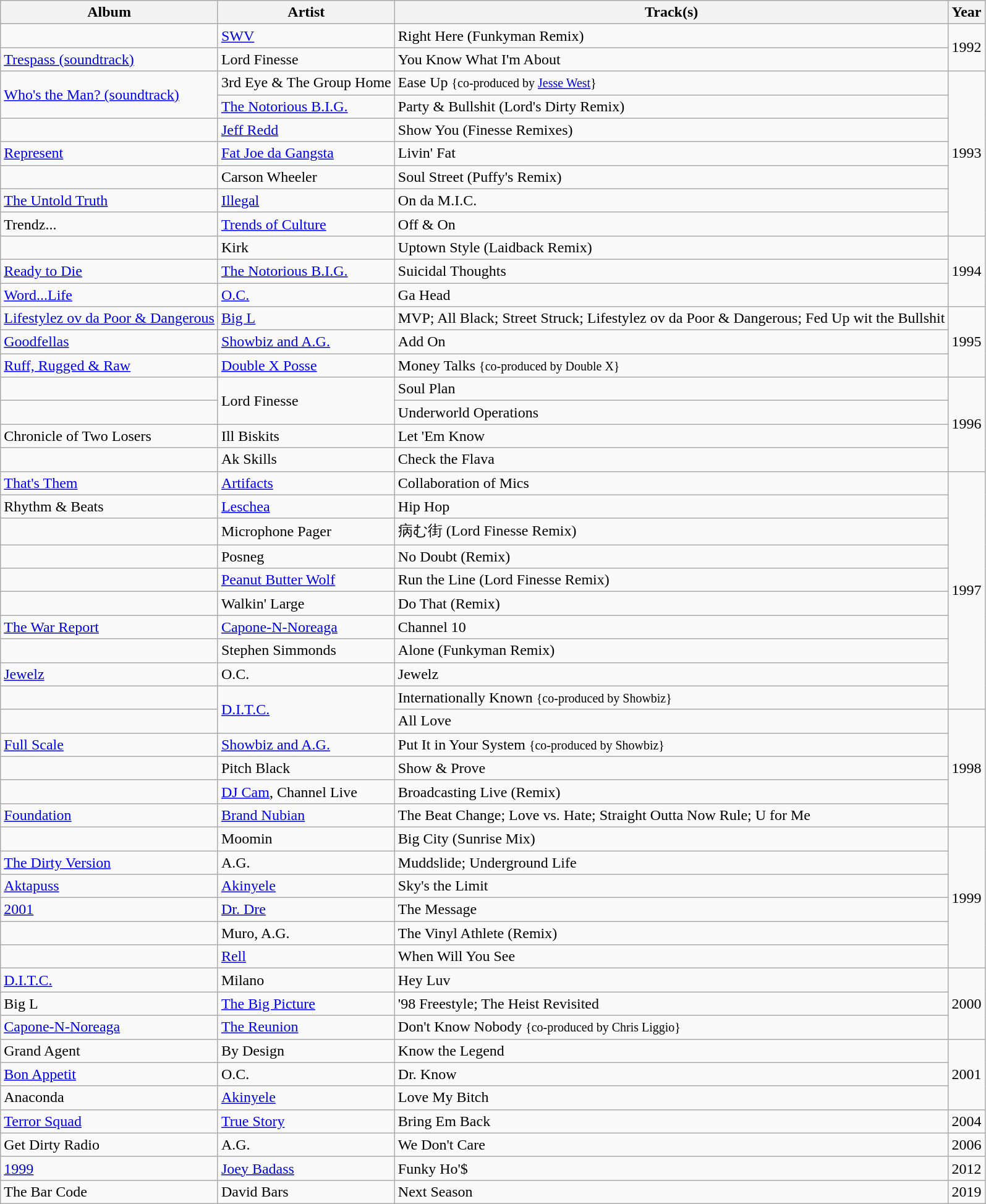<table class="wikitable">
<tr>
<th>Album</th>
<th>Artist</th>
<th>Track(s)</th>
<th>Year</th>
</tr>
<tr>
<td></td>
<td><a href='#'>SWV</a></td>
<td>Right Here (Funkyman Remix)</td>
<td rowspan="2">1992</td>
</tr>
<tr>
<td><a href='#'>Trespass (soundtrack)</a></td>
<td>Lord Finesse</td>
<td>You Know What I'm About</td>
</tr>
<tr>
<td rowspan="2"><a href='#'>Who's the Man? (soundtrack)</a></td>
<td>3rd Eye & The Group Home</td>
<td>Ease Up <small>{co-produced by <a href='#'>Jesse West</a>}</small></td>
<td rowspan="7">1993</td>
</tr>
<tr>
<td><a href='#'>The Notorious B.I.G.</a></td>
<td>Party & Bullshit (Lord's Dirty Remix)</td>
</tr>
<tr>
<td></td>
<td><a href='#'>Jeff Redd</a></td>
<td>Show You (Finesse Remixes)</td>
</tr>
<tr>
<td><a href='#'>Represent</a></td>
<td><a href='#'>Fat Joe da Gangsta</a></td>
<td>Livin' Fat</td>
</tr>
<tr>
<td></td>
<td>Carson Wheeler</td>
<td>Soul Street (Puffy's Remix)</td>
</tr>
<tr>
<td><a href='#'>The Untold Truth</a></td>
<td><a href='#'>Illegal</a></td>
<td>On da M.I.C.</td>
</tr>
<tr>
<td>Trendz...</td>
<td><a href='#'>Trends of Culture</a></td>
<td>Off & On</td>
</tr>
<tr>
<td></td>
<td>Kirk</td>
<td>Uptown Style (Laidback Remix)</td>
<td rowspan="3">1994</td>
</tr>
<tr>
<td><a href='#'>Ready to Die</a></td>
<td><a href='#'>The Notorious B.I.G.</a></td>
<td>Suicidal Thoughts</td>
</tr>
<tr>
<td><a href='#'>Word...Life</a></td>
<td><a href='#'>O.C.</a></td>
<td>Ga Head</td>
</tr>
<tr>
<td><a href='#'>Lifestylez ov da Poor & Dangerous</a></td>
<td><a href='#'>Big L</a></td>
<td>MVP; All Black; Street Struck; Lifestylez ov da Poor & Dangerous; Fed Up wit the Bullshit</td>
<td rowspan="3">1995</td>
</tr>
<tr>
<td><a href='#'>Goodfellas</a></td>
<td><a href='#'>Showbiz and A.G.</a></td>
<td>Add On</td>
</tr>
<tr>
<td><a href='#'>Ruff, Rugged & Raw</a></td>
<td><a href='#'>Double X Posse</a></td>
<td>Money Talks <small>{co-produced by Double X}</small></td>
</tr>
<tr>
<td></td>
<td rowspan="2">Lord Finesse</td>
<td>Soul Plan</td>
<td rowspan="4">1996</td>
</tr>
<tr>
<td></td>
<td>Underworld Operations</td>
</tr>
<tr>
<td>Chronicle of Two Losers</td>
<td>Ill Biskits</td>
<td>Let 'Em Know</td>
</tr>
<tr>
<td></td>
<td>Ak Skills</td>
<td>Check the Flava</td>
</tr>
<tr>
<td><a href='#'>That's Them</a></td>
<td><a href='#'>Artifacts</a></td>
<td>Collaboration of Mics</td>
<td rowspan="10">1997</td>
</tr>
<tr>
<td>Rhythm & Beats</td>
<td><a href='#'>Leschea</a></td>
<td>Hip Hop</td>
</tr>
<tr>
<td></td>
<td>Microphone Pager</td>
<td>病む街 (Lord Finesse Remix)</td>
</tr>
<tr>
<td></td>
<td>Posneg</td>
<td>No Doubt (Remix)</td>
</tr>
<tr>
<td></td>
<td><a href='#'>Peanut Butter Wolf</a></td>
<td>Run the Line (Lord Finesse Remix)</td>
</tr>
<tr>
<td></td>
<td>Walkin' Large</td>
<td>Do That (Remix)</td>
</tr>
<tr>
<td><a href='#'>The War Report</a></td>
<td><a href='#'>Capone-N-Noreaga</a></td>
<td>Channel 10</td>
</tr>
<tr>
<td></td>
<td>Stephen Simmonds</td>
<td>Alone (Funkyman Remix)</td>
</tr>
<tr>
<td><a href='#'>Jewelz</a></td>
<td>O.C.</td>
<td>Jewelz</td>
</tr>
<tr>
<td></td>
<td rowspan="2"><a href='#'>D.I.T.C.</a></td>
<td>Internationally Known <small>{co-produced by Showbiz}</small></td>
</tr>
<tr>
<td></td>
<td>All Love</td>
<td rowspan="5">1998</td>
</tr>
<tr>
<td><a href='#'>Full Scale</a></td>
<td><a href='#'>Showbiz and A.G.</a></td>
<td>Put It in Your System <small>{co-produced by Showbiz}</small></td>
</tr>
<tr>
<td></td>
<td>Pitch Black</td>
<td>Show & Prove</td>
</tr>
<tr>
<td></td>
<td><a href='#'>DJ Cam</a>, Channel Live</td>
<td>Broadcasting Live (Remix)</td>
</tr>
<tr>
<td><a href='#'>Foundation</a></td>
<td><a href='#'>Brand Nubian</a></td>
<td>The Beat Change; Love vs. Hate; Straight Outta Now Rule; U for Me</td>
</tr>
<tr>
<td></td>
<td>Moomin</td>
<td>Big City (Sunrise Mix)</td>
<td rowspan="6">1999</td>
</tr>
<tr>
<td><a href='#'>The Dirty Version</a></td>
<td>A.G.</td>
<td>Muddslide; Underground Life</td>
</tr>
<tr>
<td><a href='#'>Aktapuss</a></td>
<td><a href='#'>Akinyele</a></td>
<td>Sky's the Limit</td>
</tr>
<tr>
<td><a href='#'>2001</a></td>
<td><a href='#'>Dr. Dre</a></td>
<td>The Message</td>
</tr>
<tr>
<td></td>
<td>Muro, A.G.</td>
<td>The Vinyl Athlete (Remix)</td>
</tr>
<tr>
<td></td>
<td><a href='#'>Rell</a></td>
<td>When Will You See</td>
</tr>
<tr>
<td><a href='#'>D.I.T.C.</a></td>
<td>Milano</td>
<td>Hey Luv</td>
<td rowspan="3">2000</td>
</tr>
<tr>
<td>Big L</td>
<td><a href='#'>The Big Picture</a></td>
<td>'98 Freestyle; The Heist Revisited</td>
</tr>
<tr>
<td><a href='#'>Capone-N-Noreaga</a></td>
<td><a href='#'>The Reunion</a></td>
<td>Don't Know Nobody <small>{co-produced by Chris Liggio}</small></td>
</tr>
<tr>
<td>Grand Agent</td>
<td>By Design</td>
<td>Know the Legend</td>
<td rowspan="3">2001</td>
</tr>
<tr>
<td><a href='#'>Bon Appetit</a></td>
<td>O.C.</td>
<td>Dr. Know</td>
</tr>
<tr>
<td>Anaconda</td>
<td><a href='#'>Akinyele</a></td>
<td>Love My Bitch</td>
</tr>
<tr>
<td><a href='#'>Terror Squad</a></td>
<td><a href='#'>True Story</a></td>
<td>Bring Em Back</td>
<td>2004</td>
</tr>
<tr>
<td>Get Dirty Radio</td>
<td>A.G.</td>
<td>We Don't Care</td>
<td>2006</td>
</tr>
<tr>
<td><a href='#'>1999</a></td>
<td><a href='#'>Joey Badass</a></td>
<td>Funky Ho'$</td>
<td>2012</td>
</tr>
<tr>
<td>The Bar Code</td>
<td>David Bars</td>
<td>Next Season</td>
<td>2019</td>
</tr>
</table>
